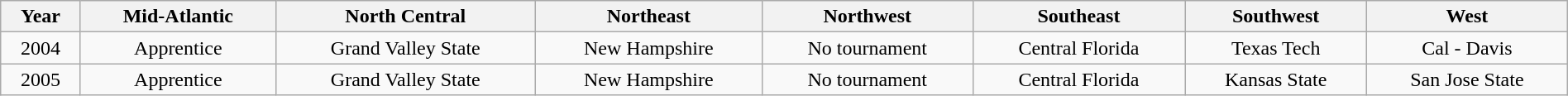<table class="wikitable" style="width:100%; text-align:center;">
<tr>
<th>Year</th>
<th>Mid-Atlantic</th>
<th>North Central</th>
<th>Northeast</th>
<th>Northwest</th>
<th>Southeast</th>
<th>Southwest</th>
<th>West</th>
</tr>
<tr>
<td>2004</td>
<td>Apprentice</td>
<td>Grand Valley State</td>
<td>New Hampshire</td>
<td>No tournament</td>
<td>Central Florida</td>
<td>Texas Tech</td>
<td>Cal - Davis</td>
</tr>
<tr>
<td>2005</td>
<td>Apprentice</td>
<td>Grand Valley State</td>
<td>New Hampshire</td>
<td>No tournament</td>
<td>Central Florida</td>
<td>Kansas State</td>
<td>San Jose State</td>
</tr>
</table>
